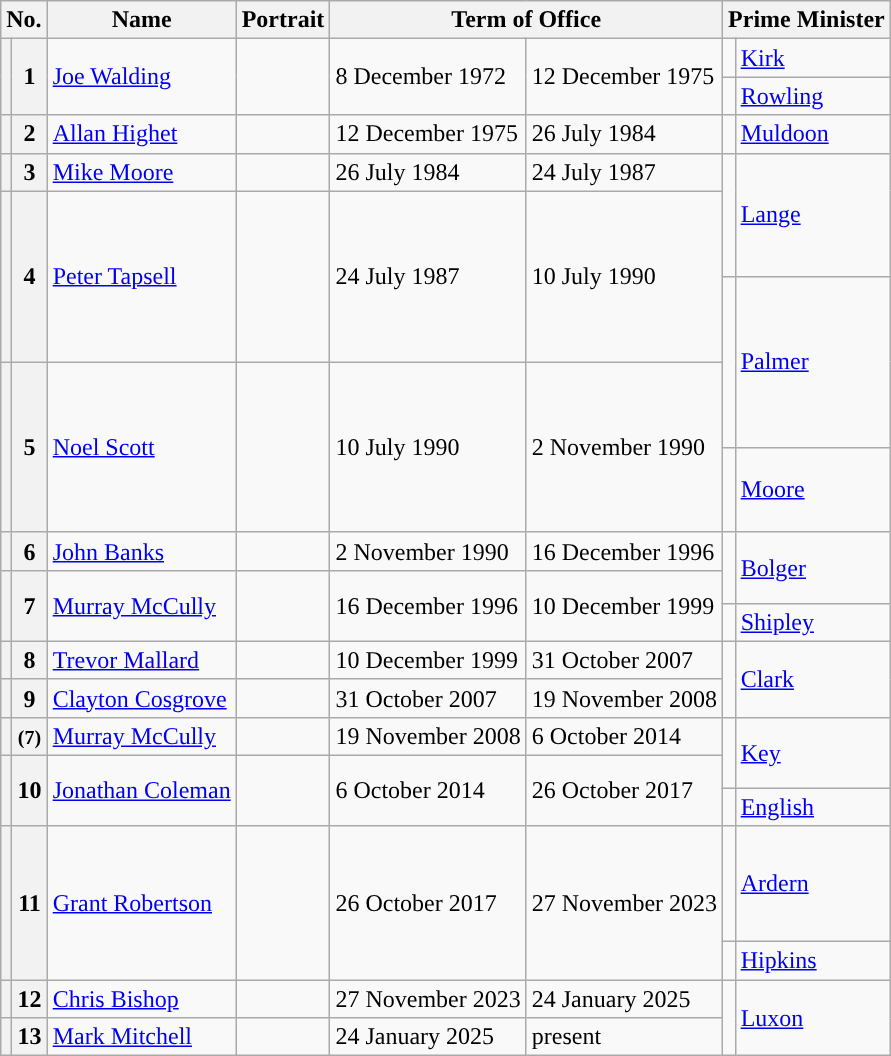<table class="wikitable">
<tr>
<th colspan="2">No.</th>
<th>Name</th>
<th>Portrait</th>
<th colspan="2">Term of Office</th>
<th colspan="2">Prime Minister</th>
</tr>
<tr>
<th rowspan=2 style="color:inherit;background:"></th>
<th rowspan=2>1</th>
<td rowspan=2><a href='#'>Joe Walding</a></td>
<td rowspan=2></td>
<td rowspan=2>8 December 1972</td>
<td rowspan=2>12 December 1975</td>
<td width=1 style="color:inherit;background:"></td>
<td><a href='#'>Kirk</a></td>
</tr>
<tr>
<td style="color:inherit;background:"></td>
<td><a href='#'>Rowling</a></td>
</tr>
<tr>
<th style="color:inherit;background:"></th>
<th>2</th>
<td><a href='#'>Allan Highet</a></td>
<td></td>
<td>12 December 1975</td>
<td>26 July 1984</td>
<td style="color:inherit;background:"></td>
<td><a href='#'>Muldoon</a></td>
</tr>
<tr>
<th style="color:inherit;background:"></th>
<th>3</th>
<td><a href='#'>Mike Moore</a></td>
<td></td>
<td>26 July 1984</td>
<td>24 July 1987</td>
<td rowspan=2 style="color:inherit;background:"></td>
<td rowspan=2><a href='#'>Lange</a></td>
</tr>
<tr>
<th height=50 style="border-bottom:solid 0 grey; background:"></th>
<th rowspan=2>4</th>
<td rowspan=2><a href='#'>Peter Tapsell</a></td>
<td rowspan=2></td>
<td rowspan=2>24 July 1987</td>
<td rowspan=2>10 July 1990</td>
</tr>
<tr>
<th height=50 style="border-top:solid 0 grey; background:"></th>
<td rowspan=2 style="color:inherit;background:"></td>
<td rowspan=2><a href='#'>Palmer</a></td>
</tr>
<tr>
<th height=50 style="border-bottom:solid 0 grey; background:"></th>
<th rowspan=2>5</th>
<td rowspan=2><a href='#'>Noel Scott</a></td>
<td rowspan=2></td>
<td rowspan=2>10 July 1990</td>
<td rowspan=2>2 November 1990</td>
</tr>
<tr>
<th height=50 style="border-top:solid 0 grey; background:"></th>
<td style="color:inherit;background:"></td>
<td><a href='#'>Moore</a></td>
</tr>
<tr>
<th style="color:inherit;background:"></th>
<th>6</th>
<td><a href='#'>John Banks</a></td>
<td></td>
<td>2 November 1990</td>
<td>16 December 1996</td>
<td rowspan=2 style="color:inherit;background:"></td>
<td rowspan=2><a href='#'>Bolger</a></td>
</tr>
<tr>
<th height=15 style="border-bottom:solid 0 grey; background:"></th>
<th rowspan=2>7</th>
<td rowspan=2><a href='#'>Murray McCully</a></td>
<td rowspan=2></td>
<td rowspan=2>16 December 1996</td>
<td rowspan=2>10 December 1999</td>
</tr>
<tr>
<th height=15 style="border-top:solid 0 grey; background:"></th>
<td style="color:inherit;background:"></td>
<td><a href='#'>Shipley</a></td>
</tr>
<tr>
<th style="color:inherit;background:"></th>
<th>8</th>
<td><a href='#'>Trevor Mallard</a></td>
<td></td>
<td>10 December 1999</td>
<td>31 October 2007</td>
<td rowspan=2 style="color:inherit;background:"></td>
<td rowspan=2><a href='#'>Clark</a></td>
</tr>
<tr>
<th style="color:inherit;background:"></th>
<th>9</th>
<td><a href='#'>Clayton Cosgrove</a></td>
<td></td>
<td>31 October 2007</td>
<td>19 November 2008</td>
</tr>
<tr>
<th style="color:inherit;background:"></th>
<th><small>(7)</small></th>
<td><a href='#'>Murray McCully</a></td>
<td></td>
<td>19 November 2008</td>
<td>6 October 2014</td>
<td rowspan=2 style="color:inherit;background:"></td>
<td rowspan=2><a href='#'>Key</a></td>
</tr>
<tr>
<th height=15 style="border-bottom:solid 0 grey; background:"></th>
<th rowspan=2>10</th>
<td rowspan=2><a href='#'>Jonathan Coleman</a></td>
<td rowspan=2></td>
<td rowspan=2>6 October 2014</td>
<td rowspan=2>26 October 2017</td>
</tr>
<tr>
<th height=15 style="border-top:solid 0 grey; background:"></th>
<td style="color:inherit;background:"></td>
<td><a href='#'>English</a></td>
</tr>
<tr>
<th height=70 style="border-bottom:solid 0 grey; background:"></th>
<th rowspan="2">11</th>
<td rowspan="2"><a href='#'>Grant Robertson</a></td>
<td rowspan="2"></td>
<td rowspan="2">26 October 2017</td>
<td rowspan="2">27 November 2023</td>
<td style="color:inherit;background:"></td>
<td><a href='#'>Ardern</a></td>
</tr>
<tr>
<th height=15 style="border-top:solid 0 grey; background:"></th>
<td style="color:inherit;background:"></td>
<td><a href='#'>Hipkins</a></td>
</tr>
<tr>
<th style="color:inherit;background:"></th>
<th>12</th>
<td><a href='#'>Chris Bishop</a></td>
<td></td>
<td>27 November 2023</td>
<td>24 January 2025</td>
<td rowspan=2 style="color:inherit;background:"></td>
<td rowspan="2"><a href='#'>Luxon</a></td>
</tr>
<tr>
<th style="color:inherit;background:"></th>
<th>13</th>
<td><a href='#'>Mark Mitchell</a></td>
<td></td>
<td>24 January 2025</td>
<td>present</td>
</tr>
</table>
